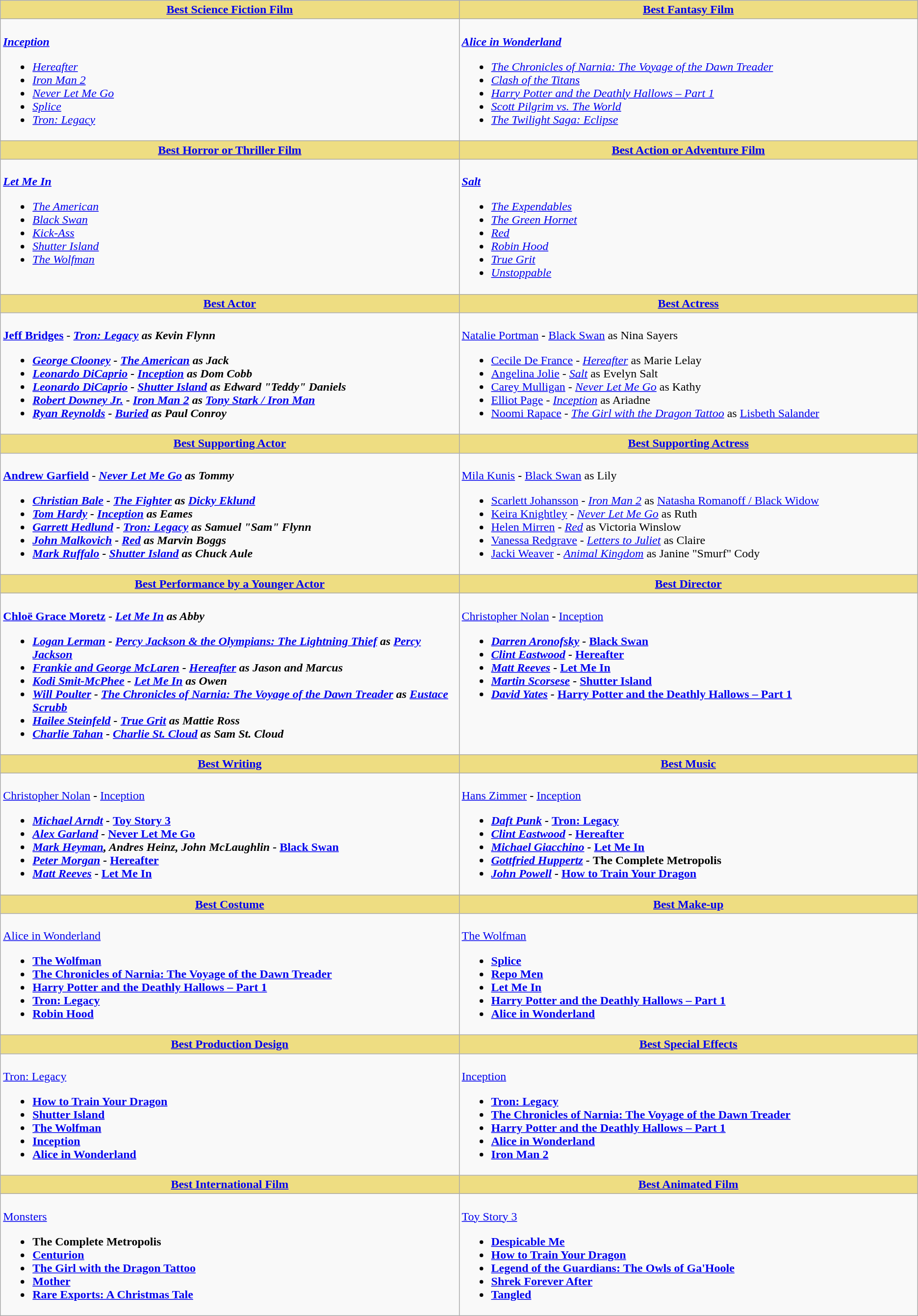<table class=wikitable>
<tr>
<th style="background:#EEDD82; width:50%"><a href='#'>Best Science Fiction Film</a></th>
<th style="background:#EEDD82; width:50%"><a href='#'>Best Fantasy Film</a></th>
</tr>
<tr>
<td valign="top"><br><strong><em><a href='#'>Inception</a></em></strong><ul><li><em><a href='#'>Hereafter</a></em></li><li><em><a href='#'>Iron Man 2</a></em></li><li><em><a href='#'>Never Let Me Go</a></em></li><li><em><a href='#'>Splice</a></em></li><li><em><a href='#'>Tron: Legacy</a></em></li></ul></td>
<td valign="top"><br><strong><em><a href='#'>Alice in Wonderland</a></em></strong><ul><li><em><a href='#'>The Chronicles of Narnia: The Voyage of the Dawn Treader</a></em></li><li><em><a href='#'>Clash of the Titans</a></em></li><li><em><a href='#'>Harry Potter and the Deathly Hallows – Part 1</a></em></li><li><em><a href='#'>Scott Pilgrim vs. The World</a></em></li><li><em><a href='#'>The Twilight Saga: Eclipse</a></em></li></ul></td>
</tr>
<tr>
<th style="background:#EEDD82; width:50%"><a href='#'>Best Horror or Thriller Film</a></th>
<th style="background:#EEDD82; width:50%"><a href='#'>Best Action or Adventure Film</a></th>
</tr>
<tr>
<td valign="top"><br><strong><em><a href='#'>Let Me In</a></em></strong><ul><li><em><a href='#'>The American</a></em></li><li><em><a href='#'>Black Swan</a></em></li><li><em><a href='#'>Kick-Ass</a></em></li><li><em><a href='#'>Shutter Island</a></em></li><li><em><a href='#'>The Wolfman</a></em></li></ul></td>
<td valign="top"><br><strong><em><a href='#'>Salt</a></em></strong><ul><li><em><a href='#'>The Expendables</a></em></li><li><em><a href='#'>The Green Hornet</a></em></li><li><em><a href='#'>Red</a></em></li><li><em><a href='#'>Robin Hood</a></em></li><li><em><a href='#'>True Grit</a></em></li><li><em><a href='#'>Unstoppable</a></em></li></ul></td>
</tr>
<tr>
<th style="background:#EEDD82; width:50%"><a href='#'>Best Actor</a></th>
<th style="background:#EEDD82; width:50%"><a href='#'>Best Actress</a></th>
</tr>
<tr>
<td valign="top"><br><strong><a href='#'>Jeff Bridges</a></strong> - <strong><em><a href='#'>Tron: Legacy</a><em> as Kevin Flynn<strong> <ul><li><a href='#'>George Clooney</a> - </em><a href='#'>The American</a><em> as Jack</li><li><a href='#'>Leonardo DiCaprio</a> - </em><a href='#'>Inception</a><em> as Dom Cobb</li><li><a href='#'>Leonardo DiCaprio</a> - </em><a href='#'>Shutter Island</a><em> as Edward "Teddy" Daniels</li><li><a href='#'>Robert Downey Jr.</a> - </em><a href='#'>Iron Man 2</a><em> as <a href='#'>Tony Stark / Iron Man</a></li><li><a href='#'>Ryan Reynolds</a> - </em><a href='#'>Buried</a><em> as Paul Conroy</li></ul></td>
<td valign="top"><br></strong><a href='#'>Natalie Portman</a><strong> - </em></strong><a href='#'>Black Swan</a></em> as Nina Sayers</strong><ul><li><a href='#'>Cecile De France</a> - <em><a href='#'>Hereafter</a></em> as Marie Lelay</li><li><a href='#'>Angelina Jolie</a> - <em><a href='#'>Salt</a></em> as Evelyn Salt</li><li><a href='#'>Carey Mulligan</a> - <em><a href='#'>Never Let Me Go</a></em> as Kathy</li><li><a href='#'>Elliot Page</a> - <em><a href='#'>Inception</a></em> as Ariadne</li><li><a href='#'>Noomi Rapace</a> - <em><a href='#'>The Girl with the Dragon Tattoo</a></em> as <a href='#'>Lisbeth Salander</a></li></ul></td>
</tr>
<tr>
<th style="background:#EEDD82; width:50%"><a href='#'>Best Supporting Actor</a></th>
<th style="background:#EEDD82; width:50%"><a href='#'>Best Supporting Actress</a></th>
</tr>
<tr>
<td valign="top"><br><strong><a href='#'>Andrew Garfield</a></strong> - <strong><em><a href='#'>Never Let Me Go</a><em> as Tommy<strong><ul><li><a href='#'>Christian Bale</a> - </em><a href='#'>The Fighter</a><em> as <a href='#'>Dicky Eklund</a></li><li><a href='#'>Tom Hardy</a> - </em><a href='#'>Inception</a><em> as Eames</li><li><a href='#'>Garrett Hedlund</a> - </em><a href='#'>Tron: Legacy</a><em> as Samuel "Sam" Flynn</li><li><a href='#'>John Malkovich</a> - </em><a href='#'>Red</a><em> as Marvin Boggs</li><li><a href='#'>Mark Ruffalo</a> - </em><a href='#'>Shutter Island</a><em> as Chuck Aule</li></ul></td>
<td valign="top"><br></strong><a href='#'>Mila Kunis</a><strong> - </em></strong><a href='#'>Black Swan</a></em> as Lily</strong><ul><li><a href='#'>Scarlett Johansson</a> - <em><a href='#'>Iron Man 2</a></em> as <a href='#'>Natasha Romanoff / Black Widow</a></li><li><a href='#'>Keira Knightley</a> - <em><a href='#'>Never Let Me Go</a></em> as Ruth</li><li><a href='#'>Helen Mirren</a> - <em><a href='#'>Red</a></em> as Victoria Winslow</li><li><a href='#'>Vanessa Redgrave</a> - <em><a href='#'>Letters to Juliet</a></em> as Claire</li><li><a href='#'>Jacki Weaver</a> - <em><a href='#'>Animal Kingdom</a></em> as Janine "Smurf" Cody</li></ul></td>
</tr>
<tr>
<th style="background:#EEDD82; width:50%"><a href='#'>Best Performance by a Younger Actor</a></th>
<th style="background:#EEDD82; width:50%"><a href='#'>Best Director</a></th>
</tr>
<tr>
<td valign="top"><br><strong><a href='#'>Chloë Grace Moretz</a></strong> - <strong><em><a href='#'>Let Me In</a><em> as Abby<strong><ul><li><a href='#'>Logan Lerman</a> - </em><a href='#'>Percy Jackson & the Olympians: The Lightning Thief</a><em> as <a href='#'>Percy Jackson</a></li><li><a href='#'>Frankie and George McLaren</a> - </em><a href='#'>Hereafter</a><em> as Jason and Marcus</li><li><a href='#'>Kodi Smit-McPhee</a> - </em><a href='#'>Let Me In</a><em> as Owen</li><li><a href='#'>Will Poulter</a> - </em><a href='#'>The Chronicles of Narnia: The Voyage of the Dawn Treader</a><em> as <a href='#'>Eustace Scrubb</a></li><li><a href='#'>Hailee Steinfeld</a> - </em><a href='#'>True Grit</a><em> as Mattie Ross</li><li><a href='#'>Charlie Tahan</a> - </em><a href='#'>Charlie St. Cloud</a><em> as Sam St. Cloud</li></ul></td>
<td valign="top"><br></strong><a href='#'>Christopher Nolan</a><strong> - </em></strong><a href='#'>Inception</a><strong><em><ul><li><a href='#'>Darren Aronofsky</a> - </em><a href='#'>Black Swan</a><em></li><li><a href='#'>Clint Eastwood</a> - </em><a href='#'>Hereafter</a><em></li><li><a href='#'>Matt Reeves</a> - </em><a href='#'>Let Me In</a><em></li><li><a href='#'>Martin Scorsese</a> - </em><a href='#'>Shutter Island</a><em></li><li><a href='#'>David Yates</a> - </em><a href='#'>Harry Potter and the Deathly Hallows – Part 1</a><em></li></ul></td>
</tr>
<tr>
<th style="background:#EEDD82; width:50%"><a href='#'>Best Writing</a></th>
<th style="background:#EEDD82; width:50%"><a href='#'>Best Music</a></th>
</tr>
<tr>
<td valign="top"><br></strong><a href='#'>Christopher Nolan</a><strong> - </em></strong><a href='#'>Inception</a><strong><em><ul><li><a href='#'>Michael Arndt</a> - </em><a href='#'>Toy Story 3</a><em></li><li><a href='#'>Alex Garland</a> - </em><a href='#'>Never Let Me Go</a><em></li><li><a href='#'>Mark Heyman</a>, Andres Heinz, John McLaughlin - </em><a href='#'>Black Swan</a><em></li><li><a href='#'>Peter Morgan</a> - </em><a href='#'>Hereafter</a><em></li><li><a href='#'>Matt Reeves</a> - </em><a href='#'>Let Me In</a><em></li></ul></td>
<td valign="top"><br></strong><a href='#'>Hans Zimmer</a><strong> - </em></strong><a href='#'>Inception</a><strong><em><ul><li><a href='#'>Daft Punk</a> - </em><a href='#'>Tron: Legacy</a><em></li><li><a href='#'>Clint Eastwood</a> - </em><a href='#'>Hereafter</a><em></li><li><a href='#'>Michael Giacchino</a> - </em><a href='#'>Let Me In</a><em></li><li><a href='#'>Gottfried Huppertz</a> - </em>The Complete Metropolis<em></li><li><a href='#'>John Powell</a> - </em><a href='#'>How to Train Your Dragon</a><em></li></ul></td>
</tr>
<tr>
<th style="background:#EEDD82; width:50%"><a href='#'>Best Costume</a></th>
<th style="background:#EEDD82; width:50%"><a href='#'>Best Make-up</a></th>
</tr>
<tr>
<td valign="top"><br></em></strong><a href='#'>Alice in Wonderland</a><strong><em><ul><li></em><a href='#'>The Wolfman</a><em></li><li></em><a href='#'>The Chronicles of Narnia: The Voyage of the Dawn Treader</a><em></li><li></em><a href='#'>Harry Potter and the Deathly Hallows – Part 1</a><em></li><li></em><a href='#'>Tron: Legacy</a><em></li><li></em><a href='#'>Robin Hood</a><em></li></ul></td>
<td valign="top"><br></em></strong><a href='#'>The Wolfman</a><strong><em><ul><li></em><a href='#'>Splice</a><em></li><li></em><a href='#'>Repo Men</a><em></li><li></em><a href='#'>Let Me In</a><em></li><li></em><a href='#'>Harry Potter and the Deathly Hallows – Part 1</a><em></li><li></em><a href='#'>Alice in Wonderland</a><em></li></ul></td>
</tr>
<tr>
<th style="background:#EEDD82; width:50%"><a href='#'>Best Production Design</a></th>
<th style="background:#EEDD82; width:50%"><a href='#'>Best Special Effects</a></th>
</tr>
<tr>
<td valign="top"><br></em></strong><a href='#'>Tron: Legacy</a><strong><em><ul><li></em><a href='#'>How to Train Your Dragon</a><em></li><li></em><a href='#'>Shutter Island</a><em></li><li></em><a href='#'>The Wolfman</a><em></li><li></em><a href='#'>Inception</a><em></li><li></em><a href='#'>Alice in Wonderland</a><em></li></ul></td>
<td valign="top"><br></em></strong><a href='#'>Inception</a><strong><em><ul><li></em><a href='#'>Tron: Legacy</a><em></li><li></em><a href='#'>The Chronicles of Narnia: The Voyage of the Dawn Treader</a><em></li><li></em><a href='#'>Harry Potter and the Deathly Hallows – Part 1</a><em></li><li></em><a href='#'>Alice in Wonderland</a><em></li><li></em><a href='#'>Iron Man 2</a><em></li></ul></td>
</tr>
<tr>
<th style="background:#EEDD82; width:50%"><a href='#'>Best International Film</a></th>
<th style="background:#EEDD82; width:50%"><a href='#'>Best Animated Film</a></th>
</tr>
<tr>
<td valign="top"><br></em></strong><a href='#'>Monsters</a><strong><em><ul><li></em>The Complete Metropolis<em></li><li></em><a href='#'>Centurion</a><em></li><li></em><a href='#'>The Girl with the Dragon Tattoo</a><em></li><li></em><a href='#'>Mother</a><em></li><li></em><a href='#'>Rare Exports: A Christmas Tale</a><em></li></ul></td>
<td valign="top"><br></em></strong><a href='#'>Toy Story 3</a><strong><em><ul><li></em><a href='#'>Despicable Me</a><em></li><li></em><a href='#'>How to Train Your Dragon</a><em></li><li></em><a href='#'>Legend of the Guardians: The Owls of Ga'Hoole</a><em></li><li></em><a href='#'>Shrek Forever After</a><em></li><li></em><a href='#'>Tangled</a><em></li></ul></td>
</tr>
</table>
